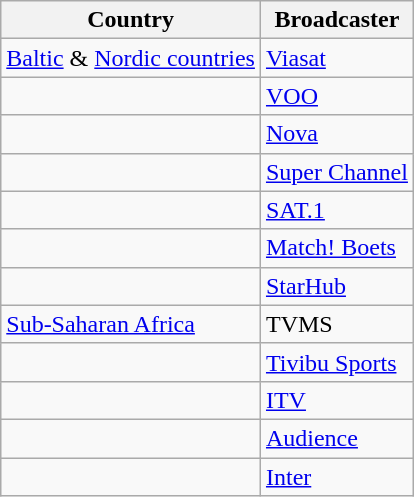<table class="wikitable">
<tr>
<th align=center>Country</th>
<th align=center>Broadcaster</th>
</tr>
<tr>
<td><a href='#'>Baltic</a> & <a href='#'>Nordic countries</a></td>
<td><a href='#'>Viasat</a></td>
</tr>
<tr>
<td></td>
<td><a href='#'>VOO</a></td>
</tr>
<tr>
<td></td>
<td><a href='#'>Nova</a></td>
</tr>
<tr>
<td></td>
<td><a href='#'>Super Channel</a></td>
</tr>
<tr>
<td></td>
<td><a href='#'>SAT.1</a></td>
</tr>
<tr>
<td></td>
<td><a href='#'>Match! Boets</a></td>
</tr>
<tr>
<td></td>
<td><a href='#'>StarHub</a></td>
</tr>
<tr>
<td><a href='#'>Sub-Saharan Africa</a></td>
<td>TVMS</td>
</tr>
<tr>
<td></td>
<td><a href='#'>Tivibu Sports</a></td>
</tr>
<tr>
<td></td>
<td><a href='#'>ITV</a></td>
</tr>
<tr>
<td></td>
<td><a href='#'>Audience</a></td>
</tr>
<tr>
<td></td>
<td><a href='#'>Inter</a></td>
</tr>
</table>
